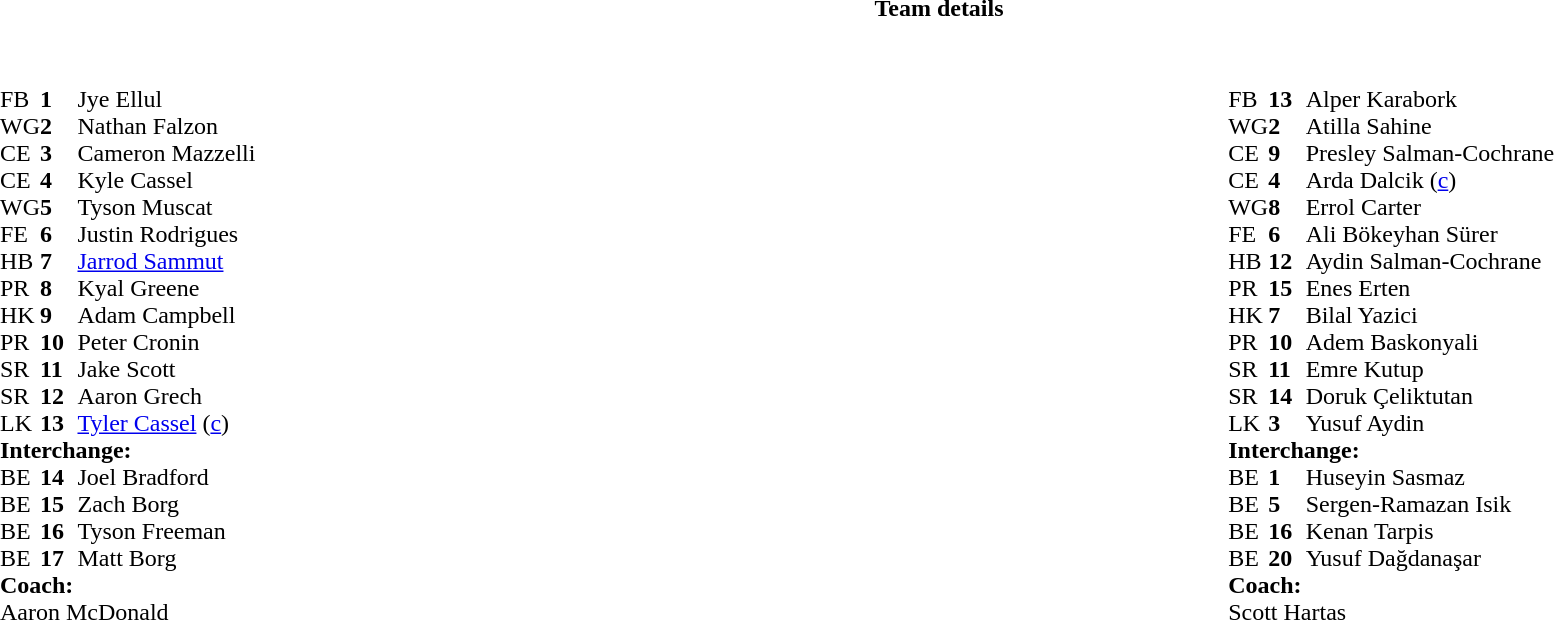<table border="0" width="100%" class="collapsible collapsed">
<tr>
<th>Team details</th>
</tr>
<tr>
<td><br><table width="100%">
<tr>
<td valign="top" width="50%"><br><table style="font-size: 100%" cellspacing="0" cellpadding="0">
<tr>
<th width="25"></th>
<th width="25"></th>
<th></th>
<th width="25"></th>
</tr>
<tr>
<td>FB</td>
<td><strong>1</strong></td>
<td>Jye Ellul</td>
</tr>
<tr>
<td>WG</td>
<td><strong>2</strong></td>
<td>Nathan Falzon</td>
</tr>
<tr>
<td>CE</td>
<td><strong>3</strong></td>
<td>Cameron Mazzelli</td>
</tr>
<tr>
<td>CE</td>
<td><strong>4</strong></td>
<td>Kyle Cassel</td>
</tr>
<tr>
<td>WG</td>
<td><strong>5</strong></td>
<td>Tyson Muscat</td>
</tr>
<tr>
<td>FE</td>
<td><strong>6</strong></td>
<td>Justin Rodrigues</td>
</tr>
<tr>
<td>HB</td>
<td><strong>7</strong></td>
<td><a href='#'>Jarrod Sammut</a></td>
</tr>
<tr>
<td>PR</td>
<td><strong>8</strong></td>
<td>Kyal Greene</td>
</tr>
<tr>
<td>HK</td>
<td><strong>9</strong></td>
<td>Adam Campbell</td>
</tr>
<tr>
<td>PR</td>
<td><strong>10</strong></td>
<td>Peter Cronin</td>
</tr>
<tr>
<td>SR</td>
<td><strong>11</strong></td>
<td>Jake Scott</td>
</tr>
<tr>
<td>SR</td>
<td><strong>12</strong></td>
<td>Aaron Grech</td>
</tr>
<tr>
<td>LK</td>
<td><strong>13</strong></td>
<td><a href='#'>Tyler Cassel</a> (<a href='#'>c</a>)</td>
</tr>
<tr>
<td colspan=3><strong>Interchange:</strong></td>
</tr>
<tr>
<td>BE</td>
<td><strong>14</strong></td>
<td>Joel Bradford</td>
</tr>
<tr>
<td>BE</td>
<td><strong>15</strong></td>
<td>Zach Borg</td>
</tr>
<tr>
<td>BE</td>
<td><strong>16</strong></td>
<td>Tyson Freeman</td>
</tr>
<tr>
<td>BE</td>
<td><strong>17</strong></td>
<td>Matt Borg</td>
</tr>
<tr>
<td colspan=3><strong>Coach:</strong></td>
</tr>
<tr>
<td colspan="4"> Aaron McDonald</td>
</tr>
</table>
</td>
<td valign="top" width="50%"><br><table style="font-size: 100%" cellspacing="0" cellpadding="0" align="center">
<tr>
<th width="25"></th>
<th width="25"></th>
<th></th>
<th width="25"></th>
</tr>
<tr>
<td>FB</td>
<td><strong>13</strong></td>
<td>Alper Karabork</td>
</tr>
<tr>
<td>WG</td>
<td><strong>2</strong></td>
<td>Atilla Sahine</td>
</tr>
<tr>
<td>CE</td>
<td><strong>9</strong></td>
<td>Presley Salman-Cochrane</td>
</tr>
<tr>
<td>CE</td>
<td><strong>4</strong></td>
<td>Arda Dalcik (<a href='#'>c</a>)</td>
</tr>
<tr>
<td>WG</td>
<td><strong>8</strong></td>
<td>Errol Carter</td>
</tr>
<tr>
<td>FE</td>
<td><strong>6</strong></td>
<td>Ali Bökeyhan Sürer</td>
</tr>
<tr>
<td>HB</td>
<td><strong>12</strong></td>
<td>Aydin Salman-Cochrane</td>
</tr>
<tr>
<td>PR</td>
<td><strong>15</strong></td>
<td>Enes Erten</td>
</tr>
<tr>
<td>HK</td>
<td><strong>7</strong></td>
<td>Bilal Yazici</td>
</tr>
<tr>
<td>PR</td>
<td><strong>10</strong></td>
<td>Adem Baskonyali</td>
</tr>
<tr>
<td>SR</td>
<td><strong>11</strong></td>
<td>Emre Kutup</td>
</tr>
<tr>
<td>SR</td>
<td><strong>14</strong></td>
<td>Doruk Çeliktutan</td>
</tr>
<tr>
<td>LK</td>
<td><strong>3</strong></td>
<td>Yusuf Aydin</td>
</tr>
<tr>
<td colspan=3><strong>Interchange:</strong></td>
</tr>
<tr>
<td>BE</td>
<td><strong>1</strong></td>
<td>Huseyin Sasmaz</td>
</tr>
<tr>
<td>BE</td>
<td><strong>5</strong></td>
<td>Sergen-Ramazan Isik </td>
</tr>
<tr>
<td>BE</td>
<td><strong>16</strong></td>
<td>Kenan Tarpis</td>
</tr>
<tr>
<td>BE</td>
<td><strong>20</strong></td>
<td>Yusuf Dağdanaşar</td>
</tr>
<tr>
<td colspan=3><strong>Coach:</strong></td>
</tr>
<tr>
<td colspan="4"> Scott Hartas</td>
</tr>
</table>
</td>
</tr>
</table>
<table style="width:100%; font-size:90%;">
<tr>
<td><br></td>
</tr>
</table>
</td>
</tr>
</table>
